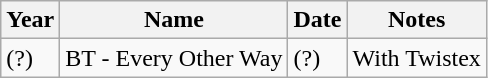<table class="wikitable">
<tr>
<th>Year</th>
<th>Name</th>
<th>Date</th>
<th>Notes</th>
</tr>
<tr>
<td>(?)</td>
<td>BT - Every Other Way</td>
<td>(?)</td>
<td>With Twistex</td>
</tr>
</table>
